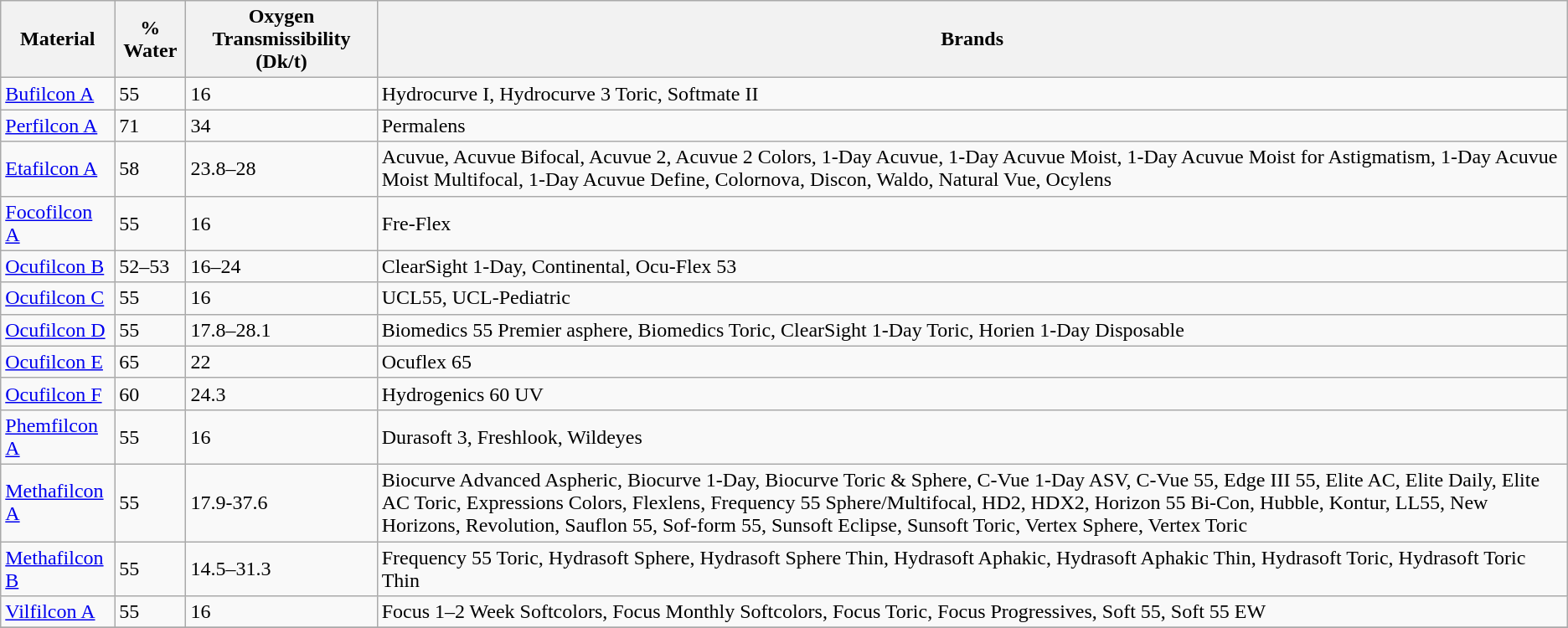<table class="wikitable sortable">
<tr>
<th>Material</th>
<th>% Water</th>
<th>Oxygen Transmissibility (Dk/t)</th>
<th>Brands</th>
</tr>
<tr>
<td><a href='#'>Bufilcon A</a></td>
<td>55</td>
<td>16</td>
<td>Hydrocurve I, Hydrocurve 3 Toric, Softmate II</td>
</tr>
<tr>
<td><a href='#'>Perfilcon A</a></td>
<td>71</td>
<td>34</td>
<td>Permalens</td>
</tr>
<tr>
<td><a href='#'>Etafilcon A</a></td>
<td>58</td>
<td>23.8–28</td>
<td>Acuvue, Acuvue Bifocal, Acuvue 2, Acuvue 2 Colors, 1-Day Acuvue, 1-Day Acuvue Moist, 1-Day Acuvue Moist for Astigmatism, 1-Day Acuvue Moist Multifocal, 1-Day Acuvue Define, Colornova, Discon, Waldo, Natural Vue, Ocylens</td>
</tr>
<tr>
<td><a href='#'>Focofilcon A</a></td>
<td>55</td>
<td>16</td>
<td>Fre-Flex</td>
</tr>
<tr>
<td><a href='#'>Ocufilcon B</a></td>
<td>52–53</td>
<td>16–24</td>
<td>ClearSight 1-Day, Continental, Ocu-Flex 53</td>
</tr>
<tr>
<td><a href='#'>Ocufilcon C</a></td>
<td>55</td>
<td>16</td>
<td>UCL55, UCL-Pediatric</td>
</tr>
<tr>
<td><a href='#'>Ocufilcon D</a></td>
<td>55</td>
<td>17.8–28.1</td>
<td>Biomedics 55 Premier asphere, Biomedics Toric, ClearSight 1-Day Toric, Horien 1-Day Disposable</td>
</tr>
<tr>
<td><a href='#'>Ocufilcon E</a></td>
<td>65</td>
<td>22</td>
<td>Ocuflex 65</td>
</tr>
<tr>
<td><a href='#'>Ocufilcon F</a></td>
<td>60</td>
<td>24.3</td>
<td>Hydrogenics 60 UV</td>
</tr>
<tr>
<td><a href='#'>Phemfilcon A</a></td>
<td>55</td>
<td>16</td>
<td>Durasoft 3, Freshlook, Wildeyes</td>
</tr>
<tr>
<td><a href='#'>Methafilcon A</a></td>
<td>55</td>
<td>17.9-37.6</td>
<td>Biocurve Advanced Aspheric, Biocurve 1-Day, Biocurve Toric & Sphere, C-Vue 1-Day ASV, C-Vue 55, Edge III 55, Elite AC, Elite Daily, Elite AC Toric, Expressions Colors, Flexlens, Frequency 55 Sphere/Multifocal, HD2, HDX2, Horizon 55 Bi-Con, Hubble, Kontur, LL55, New Horizons, Revolution, Sauflon 55, Sof-form 55, Sunsoft Eclipse, Sunsoft Toric, Vertex Sphere, Vertex Toric</td>
</tr>
<tr>
<td><a href='#'>Methafilcon B</a></td>
<td>55</td>
<td>14.5–31.3</td>
<td>Frequency 55 Toric, Hydrasoft Sphere, Hydrasoft Sphere Thin, Hydrasoft Aphakic, Hydrasoft Aphakic Thin, Hydrasoft Toric, Hydrasoft Toric Thin</td>
</tr>
<tr>
<td><a href='#'>Vilfilcon A</a></td>
<td>55</td>
<td>16</td>
<td>Focus 1–2 Week Softcolors, Focus Monthly Softcolors, Focus Toric, Focus Progressives, Soft 55, Soft 55 EW</td>
</tr>
<tr>
</tr>
</table>
